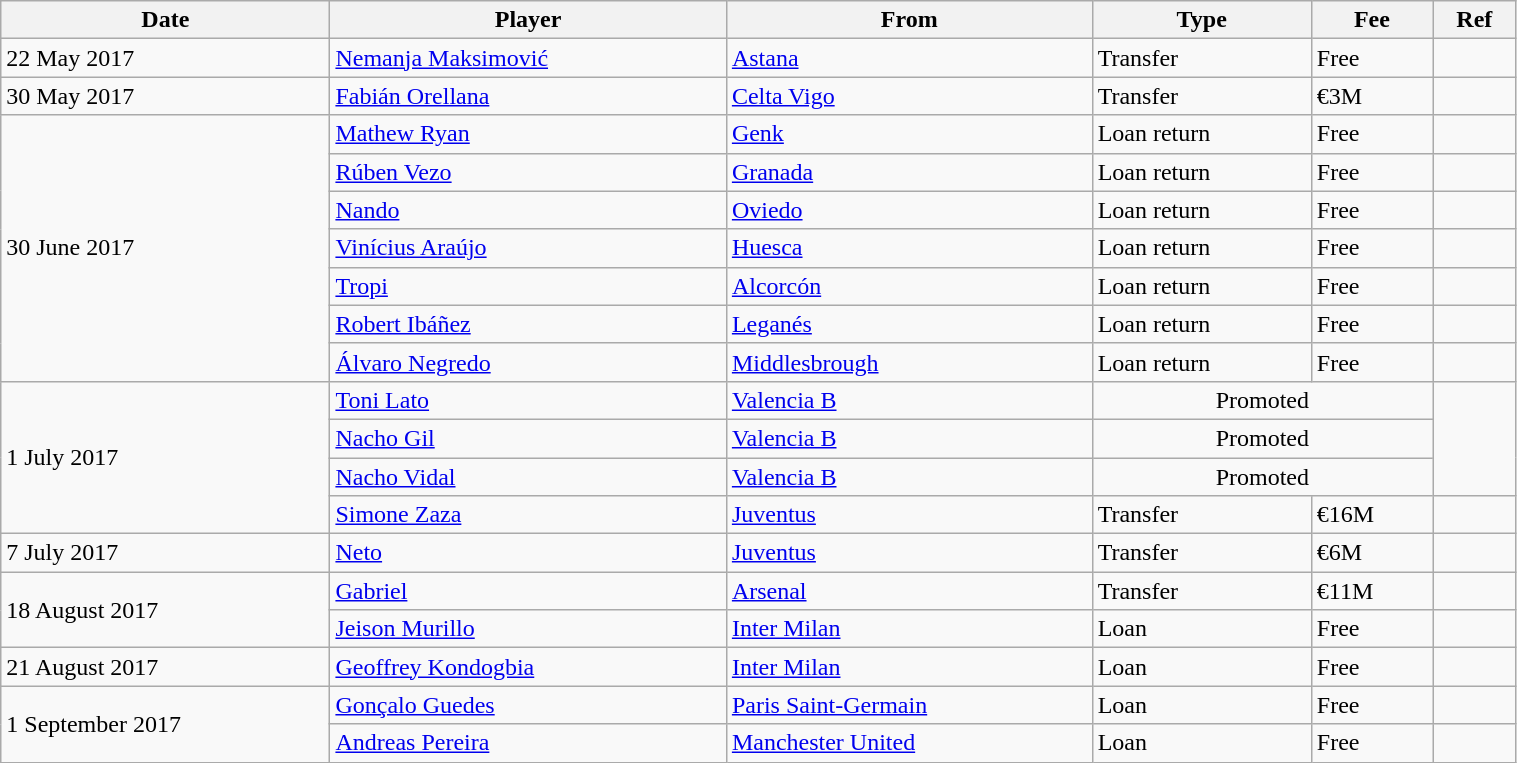<table class="wikitable" style="width:80%;">
<tr>
<th>Date</th>
<th>Player</th>
<th>From</th>
<th>Type</th>
<th>Fee</th>
<th>Ref</th>
</tr>
<tr>
<td>22 May 2017</td>
<td> <a href='#'>Nemanja Maksimović</a></td>
<td> <a href='#'>Astana</a></td>
<td>Transfer</td>
<td>Free</td>
<td></td>
</tr>
<tr>
<td>30 May 2017</td>
<td> <a href='#'>Fabián Orellana</a></td>
<td> <a href='#'>Celta Vigo</a></td>
<td>Transfer</td>
<td>€3M</td>
<td></td>
</tr>
<tr>
<td rowspan="7">30 June 2017</td>
<td> <a href='#'>Mathew Ryan</a></td>
<td> <a href='#'>Genk</a></td>
<td>Loan return</td>
<td>Free</td>
<td></td>
</tr>
<tr>
<td> <a href='#'>Rúben Vezo</a></td>
<td><a href='#'>Granada</a></td>
<td>Loan return</td>
<td>Free</td>
<td></td>
</tr>
<tr>
<td> <a href='#'>Nando</a></td>
<td><a href='#'>Oviedo</a></td>
<td>Loan return</td>
<td>Free</td>
<td></td>
</tr>
<tr>
<td> <a href='#'>Vinícius Araújo</a></td>
<td><a href='#'>Huesca</a></td>
<td>Loan return</td>
<td>Free</td>
<td></td>
</tr>
<tr>
<td> <a href='#'>Tropi</a></td>
<td> <a href='#'>Alcorcón</a></td>
<td>Loan return</td>
<td>Free</td>
<td></td>
</tr>
<tr>
<td> <a href='#'>Robert Ibáñez</a></td>
<td><a href='#'>Leganés</a></td>
<td>Loan return</td>
<td>Free</td>
<td></td>
</tr>
<tr>
<td> <a href='#'>Álvaro Negredo</a></td>
<td> <a href='#'>Middlesbrough</a></td>
<td>Loan return</td>
<td>Free</td>
<td></td>
</tr>
<tr>
<td rowspan="4">1 July 2017</td>
<td> <a href='#'>Toni Lato</a></td>
<td> <a href='#'>Valencia B</a></td>
<td colspan="2" style="text-align:center;">Promoted</td>
<td rowspan="3"></td>
</tr>
<tr>
<td> <a href='#'>Nacho Gil</a></td>
<td> <a href='#'>Valencia B</a></td>
<td colspan="2" style="text-align:center;">Promoted</td>
</tr>
<tr>
<td> <a href='#'>Nacho Vidal</a></td>
<td> <a href='#'>Valencia B</a></td>
<td colspan="2" style="text-align:center;">Promoted</td>
</tr>
<tr>
<td> <a href='#'>Simone Zaza</a></td>
<td> <a href='#'>Juventus</a></td>
<td>Transfer</td>
<td>€16M</td>
<td></td>
</tr>
<tr>
<td>7 July 2017</td>
<td> <a href='#'>Neto</a></td>
<td> <a href='#'>Juventus</a></td>
<td>Transfer</td>
<td>€6M</td>
<td></td>
</tr>
<tr>
<td rowspan="2">18 August 2017</td>
<td> <a href='#'>Gabriel</a></td>
<td> <a href='#'>Arsenal</a></td>
<td>Transfer</td>
<td>€11M</td>
<td></td>
</tr>
<tr>
<td> <a href='#'>Jeison Murillo</a></td>
<td> <a href='#'>Inter Milan</a></td>
<td>Loan</td>
<td>Free</td>
<td></td>
</tr>
<tr>
<td>21 August 2017</td>
<td> <a href='#'>Geoffrey Kondogbia</a></td>
<td> <a href='#'>Inter Milan</a></td>
<td>Loan</td>
<td>Free</td>
<td></td>
</tr>
<tr>
<td rowspan="2">1 September 2017</td>
<td> <a href='#'>Gonçalo Guedes</a></td>
<td> <a href='#'>Paris Saint-Germain</a></td>
<td>Loan</td>
<td>Free</td>
<td></td>
</tr>
<tr>
<td> <a href='#'>Andreas Pereira</a></td>
<td> <a href='#'>Manchester United</a></td>
<td>Loan</td>
<td>Free</td>
<td></td>
</tr>
</table>
